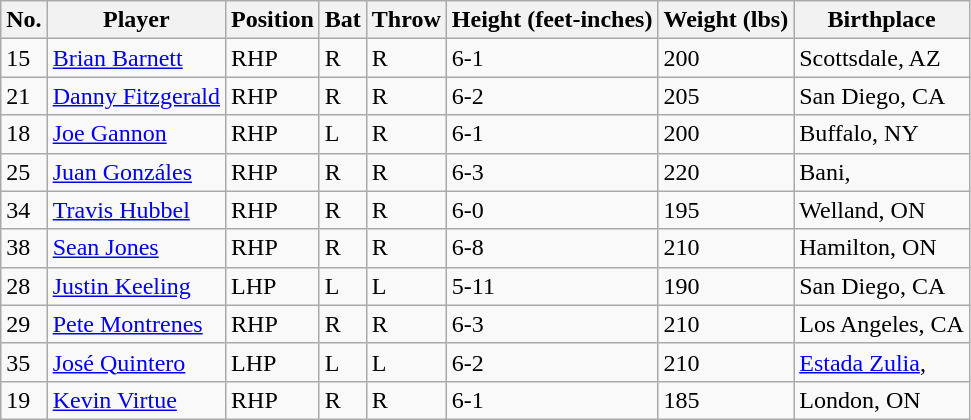<table class="wikitable">
<tr valign="top">
<th>No.</th>
<th>Player</th>
<th>Position</th>
<th>Bat</th>
<th>Throw</th>
<th>Height (feet-inches)</th>
<th>Weight (lbs)</th>
<th>Birthplace</th>
</tr>
<tr>
<td>15</td>
<td><a href='#'>Brian Barnett</a></td>
<td>RHP</td>
<td>R</td>
<td>R</td>
<td>6-1</td>
<td>200</td>
<td>Scottsdale, AZ </td>
</tr>
<tr>
<td>21</td>
<td><a href='#'>Danny Fitzgerald</a></td>
<td>RHP</td>
<td>R</td>
<td>R</td>
<td>6-2</td>
<td>205</td>
<td>San Diego, CA </td>
</tr>
<tr>
<td>18</td>
<td><a href='#'>Joe Gannon</a></td>
<td>RHP</td>
<td>L</td>
<td>R</td>
<td>6-1</td>
<td>200</td>
<td>Buffalo, NY </td>
</tr>
<tr>
<td>25</td>
<td><a href='#'>Juan Gonzáles</a></td>
<td>RHP</td>
<td>R</td>
<td>R</td>
<td>6-3</td>
<td>220</td>
<td>Bani, </td>
</tr>
<tr>
<td>34</td>
<td><a href='#'>Travis Hubbel</a></td>
<td>RHP</td>
<td>R</td>
<td>R</td>
<td>6-0</td>
<td>195</td>
<td>Welland, ON </td>
</tr>
<tr>
<td>38</td>
<td><a href='#'>Sean Jones</a></td>
<td>RHP</td>
<td>R</td>
<td>R</td>
<td>6-8</td>
<td>210</td>
<td>Hamilton, ON </td>
</tr>
<tr>
<td>28</td>
<td><a href='#'>Justin Keeling</a></td>
<td>LHP</td>
<td>L</td>
<td>L</td>
<td>5-11</td>
<td>190</td>
<td>San Diego, CA </td>
</tr>
<tr>
<td>29</td>
<td><a href='#'>Pete Montrenes</a></td>
<td>RHP</td>
<td>R</td>
<td>R</td>
<td>6-3</td>
<td>210</td>
<td>Los Angeles, CA </td>
</tr>
<tr>
<td>35</td>
<td><a href='#'>José Quintero</a></td>
<td>LHP</td>
<td>L</td>
<td>L</td>
<td>6-2</td>
<td>210</td>
<td><a href='#'>Estada Zulia</a>, </td>
</tr>
<tr>
<td>19</td>
<td><a href='#'>Kevin Virtue</a></td>
<td>RHP</td>
<td>R</td>
<td>R</td>
<td>6-1</td>
<td>185</td>
<td>London, ON </td>
</tr>
</table>
